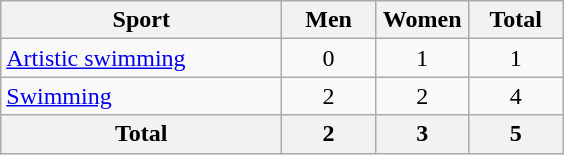<table class="wikitable sortable" style="text-align:center;">
<tr>
<th width=180>Sport</th>
<th width=55>Men</th>
<th width=55>Women</th>
<th width=55>Total</th>
</tr>
<tr>
<td align=left><a href='#'>Artistic swimming</a></td>
<td>0</td>
<td>1</td>
<td>1</td>
</tr>
<tr>
<td align=left><a href='#'>Swimming</a></td>
<td>2</td>
<td>2</td>
<td>4</td>
</tr>
<tr>
<th>Total</th>
<th>2</th>
<th>3</th>
<th>5</th>
</tr>
</table>
